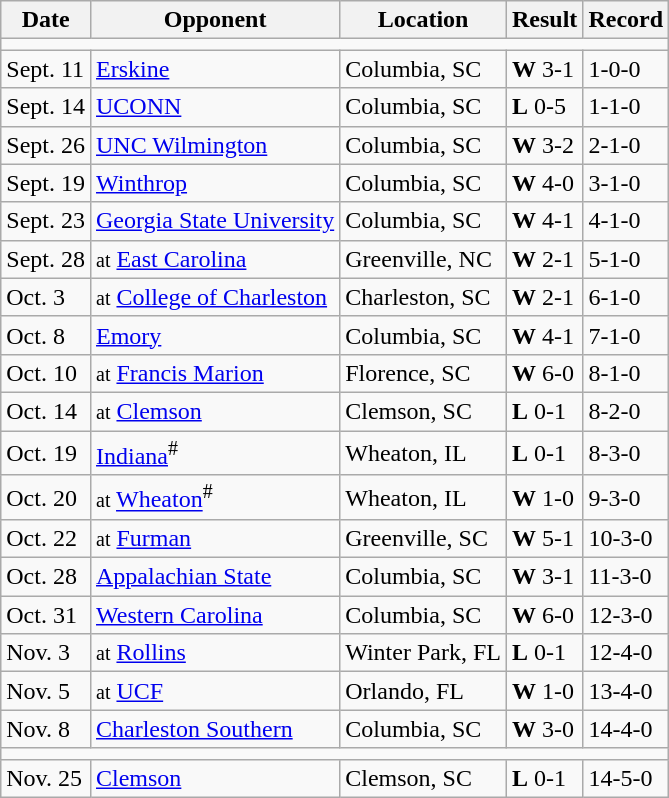<table class="wikitable">
<tr>
<th>Date</th>
<th>Opponent</th>
<th>Location</th>
<th>Result</th>
<th>Record</th>
</tr>
<tr>
<td colspan="6"></td>
</tr>
<tr>
<td>Sept. 11</td>
<td><a href='#'>Erskine</a></td>
<td>Columbia, SC</td>
<td><strong>W</strong> 3-1</td>
<td>1-0-0</td>
</tr>
<tr>
<td>Sept. 14</td>
<td><a href='#'>UCONN</a></td>
<td>Columbia, SC</td>
<td><strong>L</strong> 0-5</td>
<td>1-1-0</td>
</tr>
<tr>
<td>Sept. 26</td>
<td><a href='#'>UNC Wilmington</a></td>
<td>Columbia, SC</td>
<td><strong>W</strong> 3-2</td>
<td>2-1-0</td>
</tr>
<tr>
<td>Sept. 19</td>
<td><a href='#'>Winthrop</a></td>
<td>Columbia, SC</td>
<td><strong>W</strong> 4-0</td>
<td>3-1-0</td>
</tr>
<tr>
<td>Sept. 23</td>
<td><a href='#'>Georgia State University</a></td>
<td>Columbia, SC</td>
<td><strong>W</strong> 4-1</td>
<td>4-1-0</td>
</tr>
<tr>
<td>Sept. 28</td>
<td><small>at</small> <a href='#'>East Carolina</a></td>
<td>Greenville, NC</td>
<td><strong>W</strong> 2-1</td>
<td>5-1-0</td>
</tr>
<tr>
<td>Oct. 3</td>
<td><small> at</small> <a href='#'>College of Charleston</a></td>
<td>Charleston, SC</td>
<td><strong>W</strong> 2-1</td>
<td>6-1-0</td>
</tr>
<tr>
<td>Oct. 8</td>
<td><a href='#'>Emory</a></td>
<td>Columbia, SC</td>
<td><strong>W</strong> 4-1</td>
<td>7-1-0</td>
</tr>
<tr>
<td>Oct. 10</td>
<td><small>at</small> <a href='#'>Francis Marion</a></td>
<td>Florence, SC</td>
<td><strong>W</strong> 6-0</td>
<td>8-1-0</td>
</tr>
<tr>
<td>Oct. 14</td>
<td><small>at</small> <a href='#'>Clemson</a></td>
<td>Clemson, SC</td>
<td><strong>L</strong> 0-1</td>
<td>8-2-0</td>
</tr>
<tr>
<td>Oct. 19</td>
<td><a href='#'>Indiana</a><sup>#</sup></td>
<td>Wheaton, IL</td>
<td><strong>L</strong> 0-1</td>
<td>8-3-0</td>
</tr>
<tr>
<td>Oct. 20</td>
<td><small>at</small> <a href='#'>Wheaton</a><sup>#</sup></td>
<td>Wheaton, IL</td>
<td><strong>W</strong> 1-0</td>
<td>9-3-0</td>
</tr>
<tr>
<td>Oct. 22</td>
<td><small>at</small> <a href='#'>Furman</a></td>
<td>Greenville, SC</td>
<td><strong>W</strong> 5-1</td>
<td>10-3-0</td>
</tr>
<tr>
<td>Oct. 28</td>
<td><a href='#'>Appalachian State</a></td>
<td>Columbia, SC</td>
<td><strong>W</strong> 3-1</td>
<td>11-3-0</td>
</tr>
<tr>
<td>Oct. 31</td>
<td><a href='#'>Western Carolina</a></td>
<td>Columbia, SC</td>
<td><strong>W</strong> 6-0</td>
<td>12-3-0</td>
</tr>
<tr>
<td>Nov. 3</td>
<td><small>at</small> <a href='#'>Rollins</a></td>
<td>Winter Park, FL</td>
<td><strong>L</strong> 0-1</td>
<td>12-4-0</td>
</tr>
<tr>
<td>Nov. 5</td>
<td><small>at</small> <a href='#'>UCF</a></td>
<td>Orlando, FL</td>
<td><strong>W</strong> 1-0</td>
<td>13-4-0</td>
</tr>
<tr>
<td>Nov. 8</td>
<td><a href='#'>Charleston Southern</a></td>
<td>Columbia, SC</td>
<td><strong>W</strong> 3-0</td>
<td>14-4-0</td>
</tr>
<tr>
<td colspan="6"></td>
</tr>
<tr>
<td>Nov. 25</td>
<td><a href='#'>Clemson</a></td>
<td>Clemson, SC</td>
<td><strong>L</strong> 0-1</td>
<td>14-5-0</td>
</tr>
</table>
